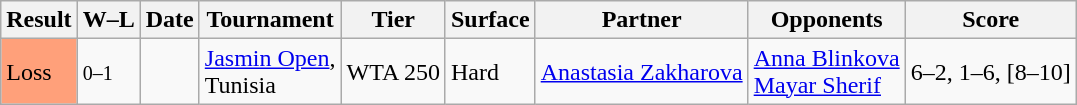<table class="wikitable">
<tr>
<th>Result</th>
<th class="unsortable">W–L</th>
<th>Date</th>
<th>Tournament</th>
<th>Tier</th>
<th>Surface</th>
<th>Partner</th>
<th>Opponents</th>
<th class="unsortable">Score</th>
</tr>
<tr>
<td bgcolor=ffa07a>Loss</td>
<td><small>0–1</small></td>
<td><a href='#'></a></td>
<td><a href='#'>Jasmin Open</a>, <br>Tunisia</td>
<td>WTA 250</td>
<td>Hard</td>
<td> <a href='#'>Anastasia Zakharova</a></td>
<td> <a href='#'>Anna Blinkova</a> <br>  <a href='#'>Mayar Sherif</a></td>
<td>6–2, 1–6, [8–10]</td>
</tr>
</table>
